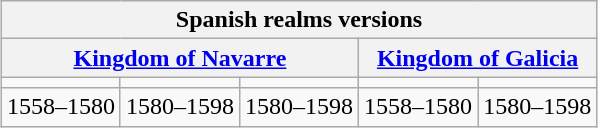<table class="wikitable" style="margin-left: auto; margin-right: auto; border: none;">
<tr>
<th colspan="5">Spanish realms versions</th>
</tr>
<tr>
<th colspan="3"><a href='#'>Kingdom of Navarre</a></th>
<th colspan="2"><a href='#'>Kingdom of Galicia</a></th>
</tr>
<tr>
<td align="center"></td>
<td align="center"></td>
<td align="center"></td>
<td align="center"></td>
<td align="center"></td>
</tr>
<tr>
<td>1558–1580</td>
<td>1580–1598</td>
<td>1580–1598</td>
<td>1558–1580</td>
<td>1580–1598</td>
</tr>
</table>
